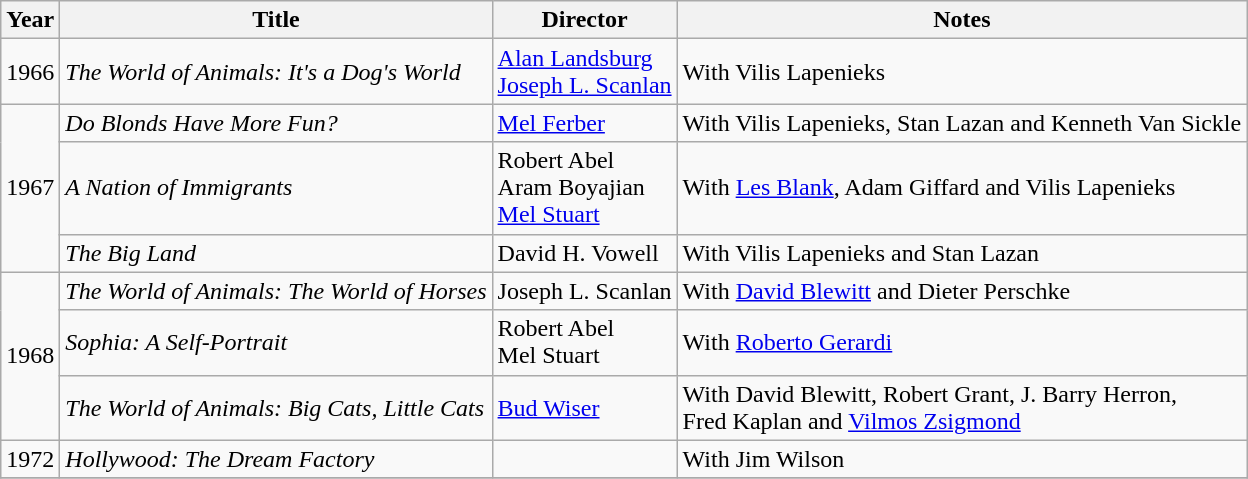<table class="wikitable">
<tr>
<th>Year</th>
<th>Title</th>
<th>Director</th>
<th>Notes</th>
</tr>
<tr>
<td>1966</td>
<td><em>The World of Animals: It's a Dog's World</em></td>
<td><a href='#'>Alan Landsburg</a><br><a href='#'>Joseph L. Scanlan</a></td>
<td>With Vilis Lapenieks</td>
</tr>
<tr>
<td rowspan=3>1967</td>
<td><em>Do Blonds Have More Fun?</em></td>
<td><a href='#'>Mel Ferber</a></td>
<td>With Vilis Lapenieks, Stan Lazan and Kenneth Van Sickle</td>
</tr>
<tr>
<td><em>A Nation of Immigrants</em></td>
<td>Robert Abel<br>Aram Boyajian<br><a href='#'>Mel Stuart</a></td>
<td>With <a href='#'>Les Blank</a>, Adam Giffard and Vilis Lapenieks</td>
</tr>
<tr>
<td><em>The Big Land</em></td>
<td>David H. Vowell</td>
<td>With Vilis Lapenieks and Stan Lazan</td>
</tr>
<tr>
<td rowspan=3>1968</td>
<td><em>The World of Animals: The World of Horses</em></td>
<td>Joseph L. Scanlan</td>
<td>With <a href='#'>David Blewitt</a> and Dieter Perschke</td>
</tr>
<tr>
<td><em>Sophia: A Self-Portrait</em></td>
<td>Robert Abel<br>Mel Stuart</td>
<td>With <a href='#'>Roberto Gerardi</a></td>
</tr>
<tr>
<td><em>The World of Animals: Big Cats, Little Cats</em></td>
<td><a href='#'>Bud Wiser</a></td>
<td>With David Blewitt, Robert Grant, J. Barry Herron,<br>Fred Kaplan and <a href='#'>Vilmos Zsigmond</a></td>
</tr>
<tr>
<td>1972</td>
<td><em>Hollywood: The Dream Factory</em></td>
<td></td>
<td>With Jim Wilson</td>
</tr>
<tr>
</tr>
</table>
